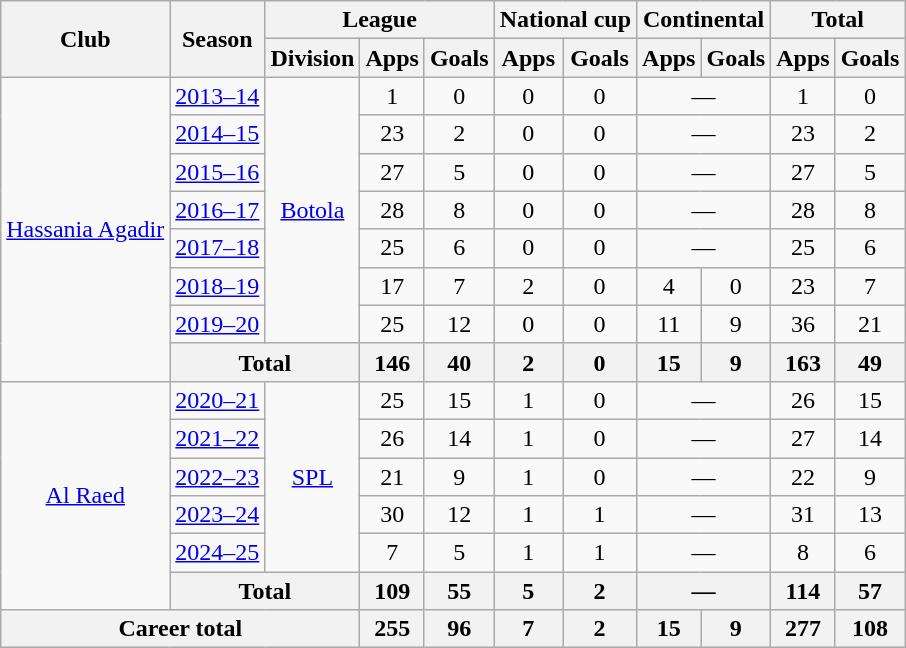<table class="wikitable" style="text-align:center">
<tr>
<th rowspan="2">Club</th>
<th rowspan="2">Season</th>
<th colspan="3">League</th>
<th colspan="2">National cup</th>
<th colspan="2">Continental</th>
<th colspan="2">Total</th>
</tr>
<tr>
<th>Division</th>
<th>Apps</th>
<th>Goals</th>
<th>Apps</th>
<th>Goals</th>
<th>Apps</th>
<th>Goals</th>
<th>Apps</th>
<th>Goals</th>
</tr>
<tr>
<td rowspan="8"><a href='#'>Hassania Agadir</a></td>
<td><a href='#'>2013–14</a></td>
<td rowspan="7"><a href='#'>Botola</a></td>
<td>1</td>
<td>0</td>
<td>0</td>
<td>0</td>
<td colspan="2">—</td>
<td>1</td>
<td>0</td>
</tr>
<tr>
<td><a href='#'>2014–15</a></td>
<td>23</td>
<td>2</td>
<td>0</td>
<td>0</td>
<td colspan="2">—</td>
<td>23</td>
<td>2</td>
</tr>
<tr>
<td><a href='#'>2015–16</a></td>
<td>27</td>
<td>5</td>
<td>0</td>
<td>0</td>
<td colspan="2">—</td>
<td>27</td>
<td>5</td>
</tr>
<tr>
<td><a href='#'>2016–17</a></td>
<td>28</td>
<td>8</td>
<td>0</td>
<td>0</td>
<td colspan="2">—</td>
<td>28</td>
<td>8</td>
</tr>
<tr>
<td><a href='#'>2017–18</a></td>
<td>25</td>
<td>6</td>
<td>0</td>
<td>0</td>
<td colspan="2">—</td>
<td>25</td>
<td>6</td>
</tr>
<tr>
<td><a href='#'>2018–19</a></td>
<td>17</td>
<td>7</td>
<td>2</td>
<td>0</td>
<td>4</td>
<td>0</td>
<td>23</td>
<td>7</td>
</tr>
<tr>
<td><a href='#'>2019–20</a></td>
<td>25</td>
<td>12</td>
<td>0</td>
<td>0</td>
<td>11</td>
<td>9</td>
<td>36</td>
<td>21</td>
</tr>
<tr>
<th colspan="2">Total</th>
<th>146</th>
<th>40</th>
<th>2</th>
<th>0</th>
<th>15</th>
<th>9</th>
<th>163</th>
<th>49</th>
</tr>
<tr>
<td rowspan="6"><a href='#'>Al Raed</a></td>
<td><a href='#'>2020–21</a></td>
<td rowspan="5"><a href='#'>SPL</a></td>
<td>25</td>
<td>15</td>
<td>1</td>
<td>0</td>
<td colspan="2">—</td>
<td>26</td>
<td>15</td>
</tr>
<tr>
<td><a href='#'>2021–22</a></td>
<td>26</td>
<td>14</td>
<td>1</td>
<td>0</td>
<td colspan="2">—</td>
<td>27</td>
<td>14</td>
</tr>
<tr>
<td><a href='#'>2022–23</a></td>
<td>21</td>
<td>9</td>
<td>1</td>
<td>0</td>
<td colspan="2">—</td>
<td>22</td>
<td>9</td>
</tr>
<tr>
<td><a href='#'>2023–24</a></td>
<td>30</td>
<td>12</td>
<td>1</td>
<td>1</td>
<td colspan="2">—</td>
<td>31</td>
<td>13</td>
</tr>
<tr>
<td><a href='#'>2024–25</a></td>
<td>7</td>
<td>5</td>
<td>1</td>
<td>1</td>
<td colspan="2">—</td>
<td>8</td>
<td>6</td>
</tr>
<tr>
<th colspan="2">Total</th>
<th>109</th>
<th>55</th>
<th>5</th>
<th>2</th>
<th colspan="2">—</th>
<th>114</th>
<th>57</th>
</tr>
<tr>
<th colspan="3">Career total</th>
<th>255</th>
<th>96</th>
<th>7</th>
<th>2</th>
<th>15</th>
<th>9</th>
<th>277</th>
<th>108</th>
</tr>
</table>
